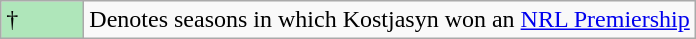<table class="wikitable">
<tr>
<td style="background:#afe6ba; width:3em;">†</td>
<td>Denotes seasons in which Kostjasyn won an <a href='#'>NRL Premiership</a></td>
</tr>
</table>
